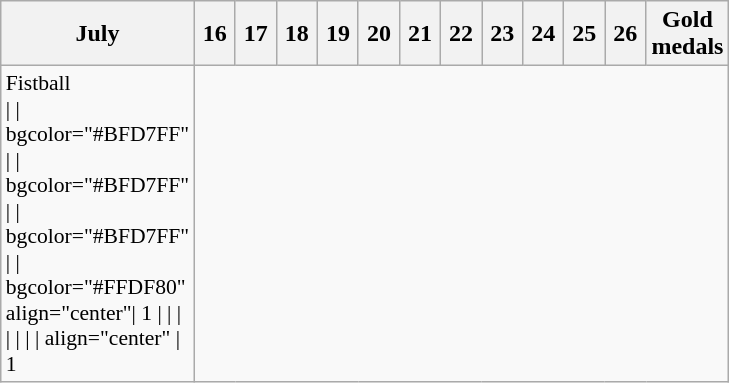<table class="wikitable">
<tr>
<th width=100px>July</th>
<th width=20px>16</th>
<th width=20px>17</th>
<th width=20px>18</th>
<th width=20px>19</th>
<th width=20px>20</th>
<th width=20px>21</th>
<th width=20px>22</th>
<th width=20px>23</th>
<th width=20px>24</th>
<th width=20px>25</th>
<th width=20px>26</th>
<th width=25px>Gold medals</th>
</tr>
<tr style="font-size:90%">
<td>Fistball<br>|
| bgcolor="#BFD7FF" |
| bgcolor="#BFD7FF" |
| bgcolor="#BFD7FF" |
| bgcolor="#FFDF80" align="center"| 1
|
|
|
|
|
|
| align="center" | 1</td>
</tr>
</table>
